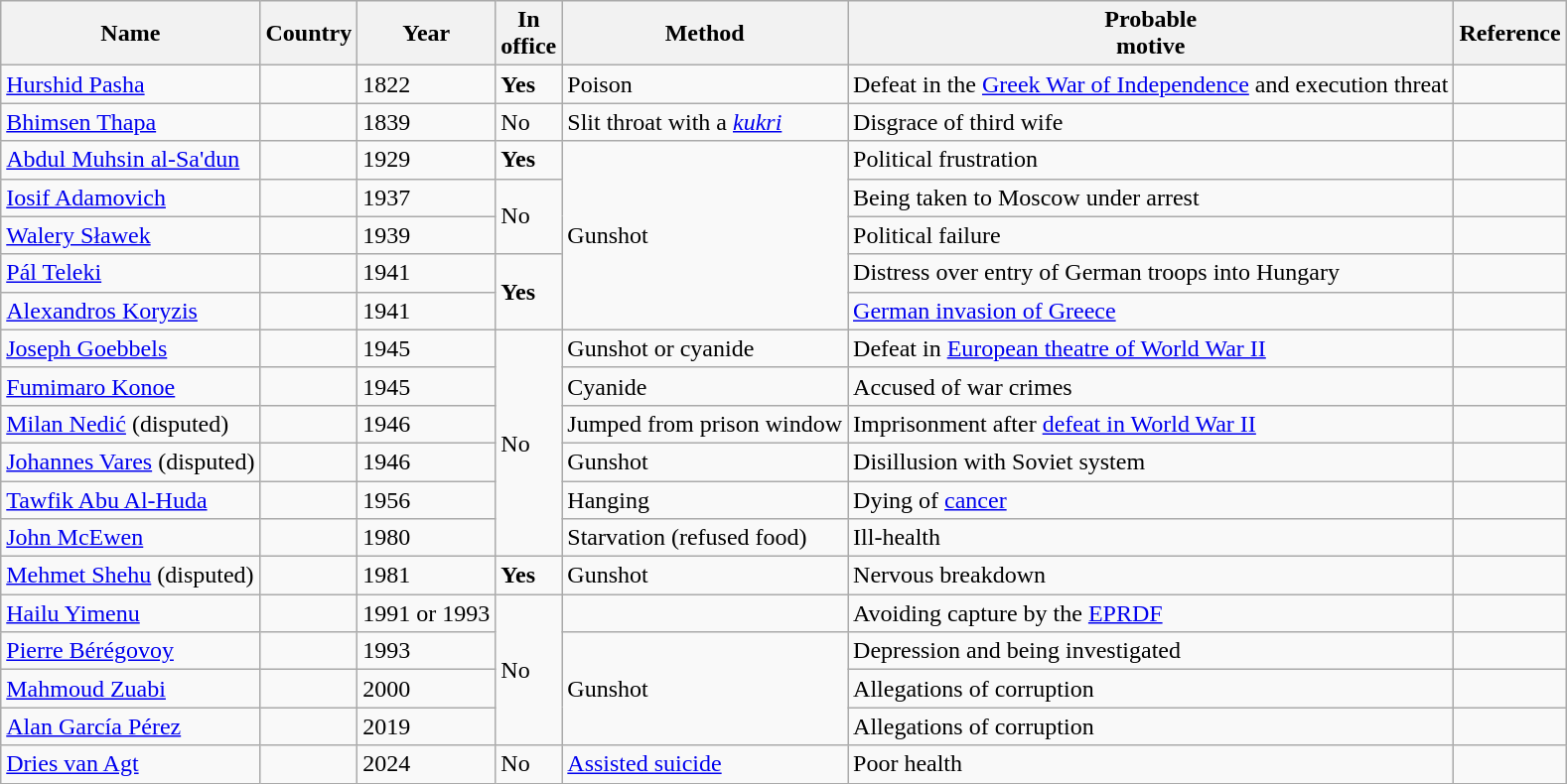<table class="wikitable sortable">
<tr>
<th>Name</th>
<th>Country</th>
<th>Year</th>
<th>In<br> office</th>
<th>Method</th>
<th>Probable<br>motive</th>
<th>Reference</th>
</tr>
<tr>
<td><a href='#'>Hurshid Pasha</a></td>
<td></td>
<td>1822</td>
<td><strong>Yes</strong></td>
<td>Poison</td>
<td>Defeat in the <a href='#'>Greek War of Independence</a> and execution threat</td>
<td></td>
</tr>
<tr>
<td><a href='#'>Bhimsen Thapa</a></td>
<td></td>
<td>1839</td>
<td>No</td>
<td>Slit throat with a <em><a href='#'>kukri</a></em></td>
<td>Disgrace of third wife</td>
<td></td>
</tr>
<tr>
<td><a href='#'>Abdul Muhsin al-Sa'dun</a></td>
<td></td>
<td>1929</td>
<td><strong>Yes</strong></td>
<td rowspan="5">Gunshot</td>
<td>Political frustration</td>
<td></td>
</tr>
<tr>
<td><a href='#'>Iosif Adamovich</a></td>
<td></td>
<td>1937</td>
<td rowspan="2">No</td>
<td>Being taken to Moscow under arrest</td>
<td></td>
</tr>
<tr>
<td><a href='#'>Walery Sławek</a></td>
<td></td>
<td>1939</td>
<td>Political failure</td>
<td></td>
</tr>
<tr>
<td><a href='#'>Pál Teleki</a></td>
<td></td>
<td>1941</td>
<td rowspan="2"><strong>Yes</strong></td>
<td>Distress over entry of German troops into Hungary</td>
<td></td>
</tr>
<tr>
<td><a href='#'>Alexandros Koryzis</a></td>
<td></td>
<td>1941</td>
<td><a href='#'>German invasion of Greece</a></td>
<td></td>
</tr>
<tr>
<td><a href='#'>Joseph Goebbels</a></td>
<td></td>
<td>1945</td>
<td rowspan="6">No</td>
<td>Gunshot or cyanide</td>
<td>Defeat in <a href='#'>European theatre of World War II</a></td>
<td></td>
</tr>
<tr>
<td><a href='#'>Fumimaro Konoe</a></td>
<td></td>
<td>1945</td>
<td>Cyanide</td>
<td>Accused of war crimes</td>
<td></td>
</tr>
<tr>
<td><a href='#'>Milan Nedić</a> (disputed)</td>
<td></td>
<td>1946</td>
<td>Jumped from prison window</td>
<td>Imprisonment after <a href='#'>defeat in World War II</a></td>
<td></td>
</tr>
<tr>
<td><a href='#'>Johannes Vares</a> (disputed)</td>
<td></td>
<td>1946</td>
<td>Gunshot</td>
<td>Disillusion with Soviet system</td>
<td></td>
</tr>
<tr>
<td><a href='#'>Tawfik Abu Al-Huda</a></td>
<td></td>
<td>1956</td>
<td>Hanging</td>
<td>Dying of <a href='#'>cancer</a></td>
<td></td>
</tr>
<tr>
<td><a href='#'>John McEwen</a></td>
<td></td>
<td>1980</td>
<td>Starvation (refused food)</td>
<td>Ill-health</td>
<td></td>
</tr>
<tr>
<td><a href='#'>Mehmet Shehu</a> (disputed)</td>
<td></td>
<td>1981</td>
<td><strong>Yes</strong></td>
<td>Gunshot</td>
<td>Nervous breakdown</td>
<td></td>
</tr>
<tr>
<td><a href='#'>Hailu Yimenu</a></td>
<td></td>
<td>1991 or 1993</td>
<td rowspan="4">No</td>
<td></td>
<td>Avoiding capture by the <a href='#'>EPRDF</a></td>
<td></td>
</tr>
<tr>
<td><a href='#'>Pierre Bérégovoy</a></td>
<td></td>
<td>1993</td>
<td rowspan="3">Gunshot</td>
<td>Depression and being investigated</td>
<td></td>
</tr>
<tr>
<td><a href='#'>Mahmoud Zuabi</a></td>
<td></td>
<td>2000</td>
<td>Allegations of corruption</td>
<td></td>
</tr>
<tr>
<td><a href='#'>Alan García Pérez</a></td>
<td></td>
<td>2019</td>
<td>Allegations of corruption</td>
<td></td>
</tr>
<tr>
<td><a href='#'>Dries van Agt</a></td>
<td></td>
<td>2024</td>
<td>No</td>
<td><a href='#'>Assisted suicide</a></td>
<td>Poor health</td>
<td></td>
</tr>
</table>
